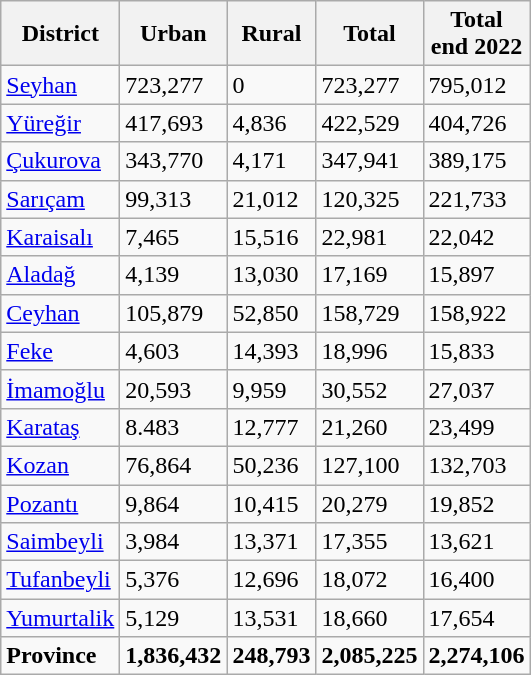<table class="sortable wikitable">
<tr>
<th>District</th>
<th>Urban</th>
<th>Rural</th>
<th>Total</th>
<th>Total<br>end 2022</th>
</tr>
<tr>
<td><a href='#'>Seyhan</a></td>
<td>723,277</td>
<td>0</td>
<td>723,277</td>
<td>795,012</td>
</tr>
<tr>
<td><a href='#'>Yüreğir</a></td>
<td>417,693</td>
<td>4,836</td>
<td>422,529</td>
<td>404,726</td>
</tr>
<tr>
<td><a href='#'>Çukurova</a></td>
<td>343,770</td>
<td>4,171</td>
<td>347,941</td>
<td>389,175</td>
</tr>
<tr>
<td><a href='#'>Sarıçam</a></td>
<td>99,313</td>
<td>21,012</td>
<td>120,325</td>
<td>221,733</td>
</tr>
<tr>
<td><a href='#'>Karaisalı</a></td>
<td>7,465</td>
<td>15,516</td>
<td>22,981</td>
<td>22,042</td>
</tr>
<tr>
<td><a href='#'>Aladağ</a></td>
<td>4,139</td>
<td>13,030</td>
<td>17,169</td>
<td>15,897</td>
</tr>
<tr>
<td><a href='#'>Ceyhan</a></td>
<td>105,879</td>
<td>52,850</td>
<td>158,729</td>
<td>158,922</td>
</tr>
<tr>
<td><a href='#'>Feke</a></td>
<td>4,603</td>
<td>14,393</td>
<td>18,996</td>
<td>15,833</td>
</tr>
<tr>
<td><a href='#'>İmamoğlu</a></td>
<td>20,593</td>
<td>9,959</td>
<td>30,552</td>
<td>27,037</td>
</tr>
<tr>
<td><a href='#'>Karataş</a></td>
<td>8.483</td>
<td>12,777</td>
<td>21,260</td>
<td>23,499</td>
</tr>
<tr>
<td><a href='#'>Kozan</a></td>
<td>76,864</td>
<td>50,236</td>
<td>127,100</td>
<td>132,703</td>
</tr>
<tr>
<td><a href='#'>Pozantı</a></td>
<td>9,864</td>
<td>10,415</td>
<td>20,279</td>
<td>19,852</td>
</tr>
<tr>
<td><a href='#'>Saimbeyli</a></td>
<td>3,984</td>
<td>13,371</td>
<td>17,355</td>
<td>13,621</td>
</tr>
<tr>
<td><a href='#'>Tufanbeyli</a></td>
<td>5,376</td>
<td>12,696</td>
<td>18,072</td>
<td>16,400</td>
</tr>
<tr>
<td><a href='#'>Yumurtalik</a></td>
<td>5,129</td>
<td>13,531</td>
<td>18,660</td>
<td>17,654</td>
</tr>
<tr>
<td><strong>Province</strong></td>
<td><strong>1,836,432 </strong></td>
<td><strong>248,793</strong></td>
<td><strong>2,085,225</strong></td>
<td><strong>2,274,106</strong></td>
</tr>
</table>
